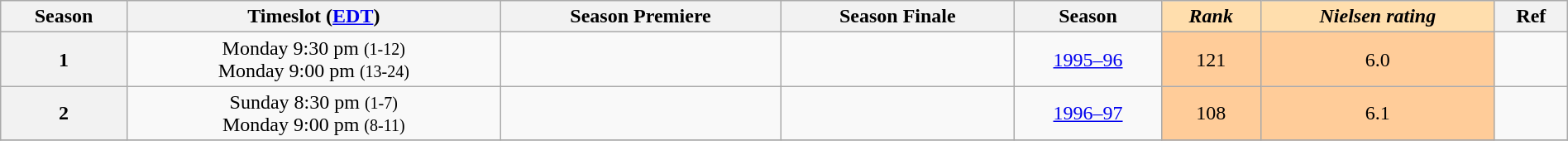<table class="wikitable" width="100%">
<tr>
<th>Season</th>
<th>Timeslot (<a href='#'>EDT</a>)</th>
<th>Season Premiere</th>
<th>Season Finale</th>
<th>Season</th>
<th style="background:#ffdead;"><strong><em>Rank</em></strong></th>
<th style="background:#ffdead;"><strong><em>Nielsen rating</em></strong></th>
<th>Ref</th>
</tr>
<tr>
<th>1</th>
<td align="center">Monday 9:30 pm <small>(1-12)</small><br>Monday 9:00 pm <small>(13-24)</small></td>
<td></td>
<td></td>
<td align="center"><a href='#'>1995–96</a></td>
<td style="background:#fc9; text-align:center;">121</td>
<td style="background:#fc9; text-align:center;">6.0</td>
<td align="center"></td>
</tr>
<tr>
<th>2</th>
<td align="center">Sunday 8:30 pm <small>(1-7)</small><br>Monday 9:00 pm <small>(8-11)</small></td>
<td></td>
<td></td>
<td align="center"><a href='#'>1996–97</a></td>
<td style="background:#fc9; text-align:center;">108</td>
<td style="background:#fc9; text-align:center;">6.1</td>
<td align="center"></td>
</tr>
<tr>
</tr>
</table>
